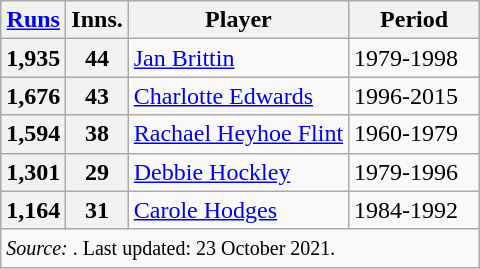<table class="wikitable">
<tr>
<th><a href='#'>Runs</a></th>
<th>Inns.</th>
<th>Player</th>
<th width=80px>Period</th>
</tr>
<tr>
<th>1,935</th>
<th>44</th>
<td> <a href='#'>Jan Brittin</a></td>
<td>1979-1998</td>
</tr>
<tr>
<th>1,676</th>
<th>43</th>
<td> <a href='#'>Charlotte Edwards</a></td>
<td>1996-2015</td>
</tr>
<tr>
<th>1,594</th>
<th>38</th>
<td> <a href='#'>Rachael Heyhoe Flint</a></td>
<td>1960-1979</td>
</tr>
<tr>
<th>1,301</th>
<th>29</th>
<td> <a href='#'>Debbie Hockley</a></td>
<td>1979-1996</td>
</tr>
<tr>
<th>1,164</th>
<th>31</th>
<td> <a href='#'>Carole Hodges</a></td>
<td>1984-1992</td>
</tr>
<tr>
<td colspan=4><small><em>Source: </em>. Last updated: 23 October 2021.</small></td>
</tr>
</table>
